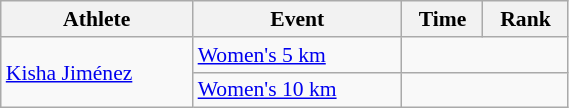<table class="wikitable" style="text-align:center; font-size:90%; width:30%;">
<tr>
<th>Athlete</th>
<th>Event</th>
<th>Time</th>
<th>Rank</th>
</tr>
<tr>
<td align=left rowspan=2><a href='#'>Kisha Jiménez</a></td>
<td align=left><a href='#'>Women's 5 km</a></td>
<td colspan=2></td>
</tr>
<tr>
<td align=left><a href='#'>Women's 10 km</a></td>
<td colspan=2></td>
</tr>
</table>
